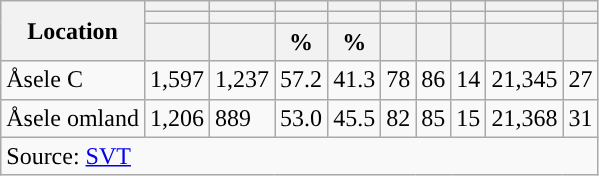<table role="presentation" class="wikitable sortable mw-collapsible">
<tr>
<th rowspan="3">Location</th>
<th></th>
<th></th>
<th></th>
<th></th>
<th></th>
<th></th>
<th></th>
<th></th>
<th></th>
</tr>
<tr>
<th></th>
<th></th>
<th style="background:"></th>
<th style="background:"></th>
<th></th>
<th></th>
<th></th>
<th></th>
<th></th>
</tr>
<tr>
<th data-sort-type="number"></th>
<th data-sort-type="number"></th>
<th data-sort-type="number">%</th>
<th data-sort-type="number">%</th>
<th data-sort-type="number"></th>
<th data-sort-type="number"></th>
<th data-sort-type="number"></th>
<th data-sort-type="number"></th>
<th data-sort-type="number"></th>
</tr>
<tr>
<td align="left">Åsele C</td>
<td>1,597</td>
<td>1,237</td>
<td>57.2</td>
<td>41.3</td>
<td>78</td>
<td>86</td>
<td>14</td>
<td>21,345</td>
<td>27</td>
</tr>
<tr>
<td align="left">Åsele omland</td>
<td>1,206</td>
<td>889</td>
<td>53.0</td>
<td>45.5</td>
<td>82</td>
<td>85</td>
<td>15</td>
<td>21,368</td>
<td>31</td>
</tr>
<tr>
<td colspan="10" align="left">Source: <a href='#'>SVT</a></td>
</tr>
</table>
